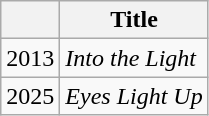<table class="wikitable sortable">
<tr>
<th></th>
<th>Title</th>
</tr>
<tr>
<td>2013</td>
<td><em>Into the Light</em></td>
</tr>
<tr>
<td>2025</td>
<td><em>Eyes Light Up</em></td>
</tr>
</table>
